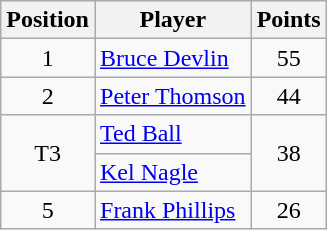<table class="wikitable">
<tr>
<th>Position</th>
<th>Player</th>
<th>Points</th>
</tr>
<tr>
<td align=center>1</td>
<td> <a href='#'>Bruce Devlin</a></td>
<td align=center>55</td>
</tr>
<tr>
<td align=center>2</td>
<td> <a href='#'>Peter Thomson</a></td>
<td align=center>44</td>
</tr>
<tr>
<td rowspan=2 align=center>T3</td>
<td> <a href='#'>Ted Ball</a></td>
<td rowspan=2 align=center>38</td>
</tr>
<tr>
<td> <a href='#'>Kel Nagle</a></td>
</tr>
<tr>
<td align=center>5</td>
<td> <a href='#'>Frank Phillips</a></td>
<td align=center>26</td>
</tr>
</table>
